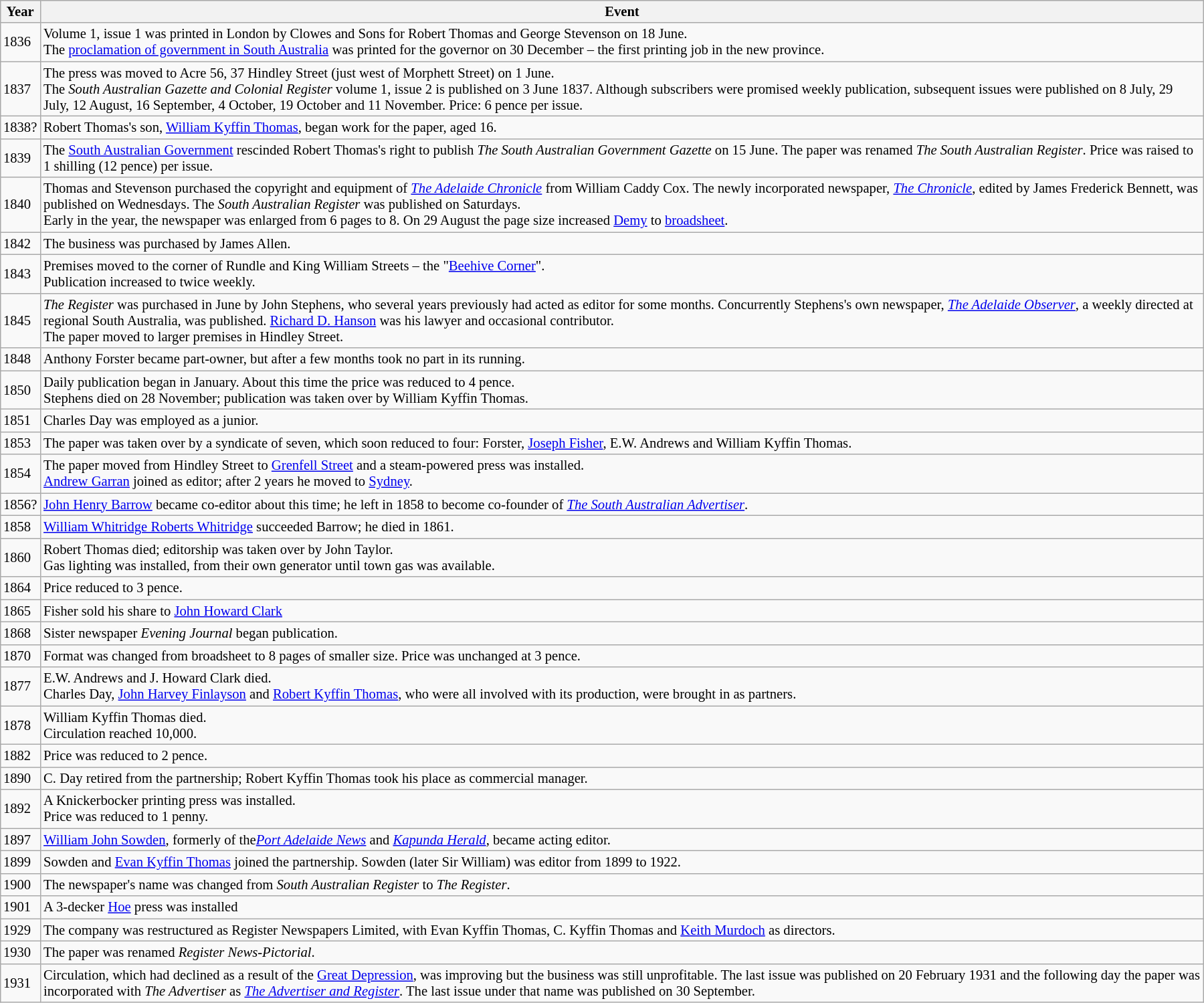<table class= "wikitable vertical-align-top floatleft mw-collapsible mw-uncollapsed" border= "1" style= "width:95%; font-size: 86%; float:left; margin-left:2em; margin-right:2em; margin-bottom:2em">
<tr>
<th scope="col">Year</th>
<th scope="col">Event</th>
</tr>
<tr>
<td>1836</td>
<td>Volume 1, issue 1 was printed in London by Clowes and Sons for Robert Thomas and George Stevenson on 18 June.<br>The <a href='#'>proclamation of government in South Australia</a> was printed for the governor on 30 December – the first printing job in the new province.</td>
</tr>
<tr>
<td>1837</td>
<td>The press was moved to Acre 56, 37 Hindley Street (just west of Morphett Street) on 1 June.<br>The <em>South Australian Gazette and Colonial Register</em> volume 1, issue 2 is published on 3 June 1837. Although subscribers were promised weekly publication, subsequent issues were published on 8 July, 29 July, 12 August, 16 September, 4 October, 19 October and 11 November. Price: 6 pence per issue.</td>
</tr>
<tr>
<td>1838?</td>
<td>Robert Thomas's son, <a href='#'>William Kyffin Thomas</a>, began work for the paper, aged 16.</td>
</tr>
<tr>
<td>1839</td>
<td>The <a href='#'>South Australian Government</a> rescinded Robert Thomas's right to publish <em>The South Australian Government Gazette</em> on 15 June. The paper was renamed <em>The South Australian Register</em>. Price was raised to 1 shilling (12 pence) per issue.</td>
</tr>
<tr>
<td>1840</td>
<td>Thomas and Stevenson purchased the copyright and equipment of <em><a href='#'>The Adelaide Chronicle</a></em> from William Caddy Cox. The newly incorporated newspaper, <em><a href='#'>The Chronicle</a></em>, edited by James Frederick Bennett, was published on Wednesdays. The <em>South Australian Register</em> was published on Saturdays.<br>Early in the year, the newspaper was enlarged from 6 pages to 8. On 29 August the page size increased <a href='#'>Demy</a> to <a href='#'>broadsheet</a>.</td>
</tr>
<tr>
<td>1842</td>
<td>The business was purchased by James Allen.</td>
</tr>
<tr>
<td>1843</td>
<td>Premises moved to the corner of Rundle and King William Streets – the "<a href='#'>Beehive Corner</a>".<br>Publication increased to twice weekly.</td>
</tr>
<tr>
<td>1845</td>
<td><em>The Register</em> was purchased in June by John Stephens, who several years previously had acted as editor for some months. Concurrently Stephens's own newspaper, <em><a href='#'>The Adelaide Observer</a></em>, a weekly directed at regional South Australia, was published. <a href='#'>Richard D. Hanson</a> was his lawyer and occasional contributor.<br>The paper moved to larger premises in Hindley Street.</td>
</tr>
<tr>
<td>1848</td>
<td>Anthony Forster became part-owner, but after a few months took no part in its running.</td>
</tr>
<tr>
<td>1850</td>
<td>Daily publication began in January. About this time the price was reduced to 4 pence.<br>Stephens died on 28 November; publication was taken over by William Kyffin Thomas.</td>
</tr>
<tr>
<td>1851</td>
<td>Charles Day was employed as a junior.</td>
</tr>
<tr>
<td>1853</td>
<td>The paper was taken over by a syndicate of seven, which soon reduced to four: Forster, <a href='#'>Joseph Fisher</a>, E.W. Andrews and William Kyffin Thomas.</td>
</tr>
<tr>
<td>1854</td>
<td>The paper moved from Hindley Street to <a href='#'>Grenfell Street</a> and a steam-powered press was installed.<br><a href='#'>Andrew Garran</a> joined as editor; after 2 years he moved to <a href='#'>Sydney</a>.</td>
</tr>
<tr>
<td>1856?</td>
<td><a href='#'>John Henry Barrow</a> became co-editor about this time; he left in 1858 to become co-founder of <em><a href='#'>The South Australian Advertiser</a></em>.</td>
</tr>
<tr>
<td>1858</td>
<td><a href='#'>William Whitridge Roberts Whitridge</a> succeeded Barrow; he died in 1861.</td>
</tr>
<tr>
<td>1860</td>
<td>Robert Thomas died; editorship was taken over by John Taylor.<br>Gas lighting was installed, from their own generator until town gas was available.</td>
</tr>
<tr>
<td>1864</td>
<td>Price reduced to 3 pence.</td>
</tr>
<tr>
<td>1865</td>
<td>Fisher sold his share to <a href='#'>John Howard Clark</a></td>
</tr>
<tr>
<td>1868</td>
<td>Sister newspaper <em>Evening Journal</em> began publication.</td>
</tr>
<tr>
<td>1870</td>
<td>Format was changed from broadsheet to 8 pages of smaller size. Price was unchanged at 3 pence.</td>
</tr>
<tr>
<td>1877</td>
<td>E.W. Andrews and J. Howard Clark died.<br>Charles Day, <a href='#'>John Harvey Finlayson</a> and <a href='#'>Robert Kyffin Thomas</a>, who were all involved with its production, were brought in as partners.</td>
</tr>
<tr>
<td>1878</td>
<td>William Kyffin Thomas died.<br>Circulation reached 10,000.</td>
</tr>
<tr>
<td>1882</td>
<td>Price was reduced to 2 pence.</td>
</tr>
<tr>
<td>1890</td>
<td>C. Day retired from the partnership; Robert Kyffin Thomas took his place as commercial manager.</td>
</tr>
<tr>
<td>1892</td>
<td>A Knickerbocker printing press was installed.<br>Price was reduced to 1 penny.</td>
</tr>
<tr>
<td>1897</td>
<td><a href='#'>William John Sowden</a>, formerly of the<em><a href='#'>Port Adelaide News</a></em> and <em><a href='#'>Kapunda Herald</a></em>, became acting editor.</td>
</tr>
<tr>
<td>1899</td>
<td>Sowden and <a href='#'>Evan Kyffin Thomas</a> joined the partnership. Sowden (later Sir William) was editor from 1899 to 1922.</td>
</tr>
<tr>
<td>1900</td>
<td>The newspaper's name was changed from <em>South Australian Register</em> to <em>The Register</em>.</td>
</tr>
<tr>
<td>1901</td>
<td>A 3-decker <a href='#'>Hoe</a> press was installed</td>
</tr>
<tr>
<td>1929</td>
<td>The company was restructured as Register Newspapers Limited, with Evan Kyffin Thomas, C. Kyffin Thomas and <a href='#'>Keith Murdoch</a> as directors.</td>
</tr>
<tr>
<td>1930</td>
<td>The paper was renamed <em>Register News-Pictorial</em>.</td>
</tr>
<tr>
<td>1931</td>
<td>Circulation, which had declined as a result of the <a href='#'>Great Depression</a>, was improving but the business was still unprofitable. The last issue was published on 20 February 1931 and the following day the paper was incorporated with <em>The Advertiser</em> as <a href='#'><em>The Advertiser and Register</em></a>. The last issue under that name was published on 30 September.</td>
</tr>
</table>
